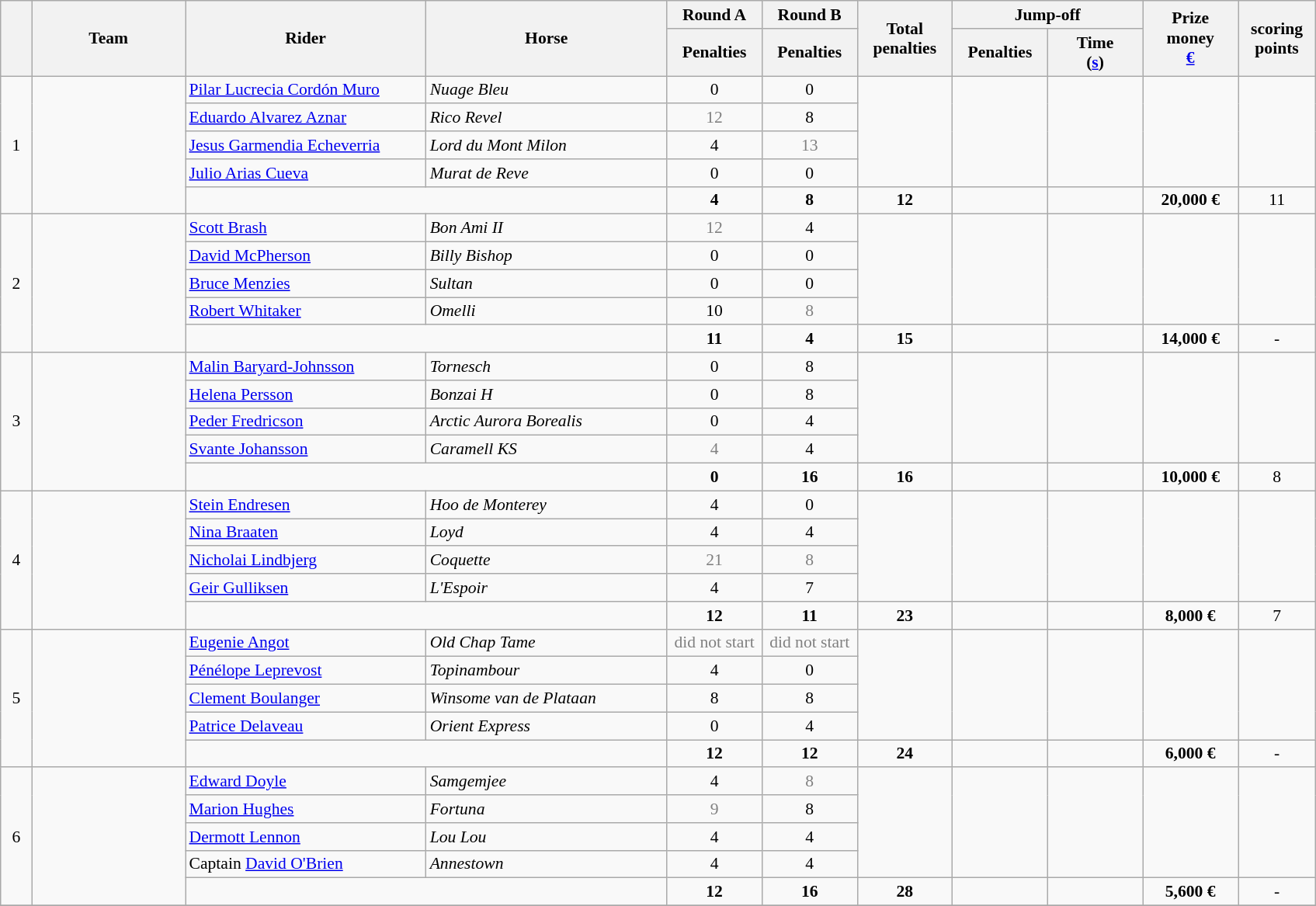<table class="wikitable" style="font-size: 90%">
<tr>
<th rowspan=2 width=20></th>
<th rowspan=2 width=125>Team</th>
<th rowspan=2 width=200>Rider</th>
<th rowspan=2 width=200>Horse</th>
<th>Round A</th>
<th>Round B</th>
<th rowspan=2 width=75>Total penalties</th>
<th colspan=2>Jump-off</th>
<th rowspan=2 width=75>Prize<br>money<br><a href='#'>€</a></th>
<th rowspan=2 width=60>scoring<br>points</th>
</tr>
<tr>
<th width=75>Penalties</th>
<th width=75>Penalties</th>
<th width=75>Penalties</th>
<th width=75>Time<br>(<a href='#'>s</a>)</th>
</tr>
<tr>
<td rowspan=5 align=center>1</td>
<td rowspan=5></td>
<td><a href='#'>Pilar Lucrecia Cordón Muro</a></td>
<td><em>Nuage Bleu</em></td>
<td align=center>0</td>
<td align=center>0</td>
<td rowspan=4></td>
<td rowspan=4></td>
<td rowspan=4></td>
<td rowspan=4></td>
</tr>
<tr>
<td><a href='#'>Eduardo Alvarez Aznar</a></td>
<td><em>Rico Revel</em></td>
<td align=center style=color:gray>12</td>
<td align=center>8</td>
</tr>
<tr>
<td><a href='#'>Jesus Garmendia Echeverria</a></td>
<td><em>Lord du Mont Milon</em></td>
<td align=center>4</td>
<td align=center style=color:gray>13</td>
</tr>
<tr>
<td><a href='#'>Julio Arias Cueva</a></td>
<td><em>Murat de Reve</em></td>
<td align=center>0</td>
<td align=center>0</td>
</tr>
<tr>
<td colspan=2></td>
<td align=center><strong>4</strong></td>
<td align=center><strong>8</strong></td>
<td align=center><strong>12</strong></td>
<td></td>
<td></td>
<td align=center><strong>20,000 €</strong></td>
<td align=center>11</td>
</tr>
<tr>
<td rowspan=5 align=center>2</td>
<td rowspan=5></td>
<td><a href='#'>Scott Brash</a></td>
<td><em>Bon Ami II</em></td>
<td align=center style=color:gray>12</td>
<td align=center>4</td>
<td rowspan=4></td>
<td rowspan=4></td>
<td rowspan=4></td>
<td rowspan=4></td>
</tr>
<tr>
<td><a href='#'>David McPherson</a></td>
<td><em>Billy Bishop</em></td>
<td align=center>0</td>
<td align=center>0</td>
</tr>
<tr>
<td><a href='#'>Bruce Menzies</a></td>
<td><em>Sultan</em></td>
<td align=center>0</td>
<td align=center>0</td>
</tr>
<tr>
<td><a href='#'>Robert Whitaker</a></td>
<td><em>Omelli</em></td>
<td align=center>10</td>
<td align=center style=color:gray>8</td>
</tr>
<tr>
<td colspan=2></td>
<td align=center><strong>11</strong></td>
<td align=center><strong>4</strong></td>
<td align=center><strong>15</strong></td>
<td></td>
<td></td>
<td align=center><strong>14,000 €</strong></td>
<td align=center>-</td>
</tr>
<tr>
<td rowspan=5 align=center>3</td>
<td rowspan=5></td>
<td><a href='#'>Malin Baryard-Johnsson</a></td>
<td><em>Tornesch</em></td>
<td align=center>0</td>
<td align=center>8</td>
<td rowspan=4></td>
<td rowspan=4></td>
<td rowspan=4></td>
<td rowspan=4></td>
</tr>
<tr>
<td><a href='#'>Helena Persson</a></td>
<td><em>Bonzai H</em></td>
<td align=center>0</td>
<td align=center>8</td>
</tr>
<tr>
<td><a href='#'>Peder Fredricson</a></td>
<td><em>Arctic Aurora Borealis</em></td>
<td align=center>0</td>
<td align=center>4</td>
</tr>
<tr>
<td><a href='#'>Svante Johansson</a></td>
<td><em>Caramell KS</em></td>
<td align=center style=color:gray>4</td>
<td align=center>4</td>
</tr>
<tr>
<td colspan=2></td>
<td align=center><strong>0</strong></td>
<td align=center><strong>16</strong></td>
<td align=center><strong>16</strong></td>
<td></td>
<td></td>
<td align=center><strong>10,000 €</strong></td>
<td align=center>8</td>
</tr>
<tr>
<td rowspan=5 align=center>4</td>
<td rowspan=5></td>
<td><a href='#'>Stein Endresen</a></td>
<td><em>Hoo de Monterey</em></td>
<td align=center>4</td>
<td align=center>0</td>
<td rowspan=4></td>
<td rowspan=4></td>
<td rowspan=4></td>
<td rowspan=4></td>
</tr>
<tr>
<td><a href='#'>Nina Braaten</a></td>
<td><em>Loyd</em></td>
<td align=center>4</td>
<td align=center>4</td>
</tr>
<tr>
<td><a href='#'>Nicholai Lindbjerg</a></td>
<td><em>Coquette</em></td>
<td align=center style=color:gray>21</td>
<td align=center style=color:gray>8</td>
</tr>
<tr>
<td><a href='#'>Geir Gulliksen</a></td>
<td><em>L'Espoir</em></td>
<td align=center>4</td>
<td align=center>7</td>
</tr>
<tr>
<td colspan=2></td>
<td align=center><strong>12</strong></td>
<td align=center><strong>11</strong></td>
<td align=center><strong>23</strong></td>
<td></td>
<td></td>
<td align=center><strong>8,000 €</strong></td>
<td align=center>7</td>
</tr>
<tr>
<td rowspan=5 align=center>5</td>
<td rowspan=5></td>
<td><a href='#'>Eugenie Angot</a></td>
<td><em>Old Chap Tame</em></td>
<td align=center style=color:gray>did not start</td>
<td align=center style=color:gray>did not start</td>
<td rowspan=4></td>
<td rowspan=4></td>
<td rowspan=4></td>
<td rowspan=4></td>
</tr>
<tr>
<td><a href='#'>Pénélope Leprevost</a></td>
<td><em>Topinambour</em></td>
<td align=center>4</td>
<td align=center>0</td>
</tr>
<tr>
<td><a href='#'>Clement Boulanger</a></td>
<td><em>Winsome van de Plataan</em></td>
<td align=center>8</td>
<td align=center>8</td>
</tr>
<tr>
<td><a href='#'>Patrice Delaveau</a></td>
<td><em>Orient Express</em></td>
<td align=center>0</td>
<td align=center>4</td>
</tr>
<tr>
<td colspan=2></td>
<td align=center><strong>12</strong></td>
<td align=center><strong>12</strong></td>
<td align=center><strong>24</strong></td>
<td></td>
<td></td>
<td align=center><strong>6,000 €</strong></td>
<td align=center>-</td>
</tr>
<tr>
<td rowspan=5 align=center>6</td>
<td rowspan=5></td>
<td><a href='#'>Edward Doyle</a></td>
<td><em>Samgemjee</em></td>
<td align=center>4</td>
<td align=center style=color:gray>8</td>
<td rowspan=4></td>
<td rowspan=4></td>
<td rowspan=4></td>
<td rowspan=4></td>
</tr>
<tr>
<td><a href='#'>Marion Hughes</a></td>
<td><em>Fortuna</em></td>
<td align=center style=color:gray>9</td>
<td align=center>8</td>
</tr>
<tr>
<td><a href='#'>Dermott Lennon</a></td>
<td><em>Lou Lou</em></td>
<td align=center>4</td>
<td align=center>4</td>
</tr>
<tr>
<td>Captain <a href='#'>David O'Brien</a></td>
<td><em>Annestown</em></td>
<td align=center>4</td>
<td align=center>4</td>
</tr>
<tr>
<td colspan=2></td>
<td align=center><strong>12</strong></td>
<td align=center><strong>16</strong></td>
<td align=center><strong>28</strong></td>
<td></td>
<td></td>
<td align=center><strong>5,600 €</strong></td>
<td align=center>-</td>
</tr>
<tr>
</tr>
</table>
